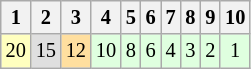<table class="wikitable" style="font-size: 85%;">
<tr>
<th>1</th>
<th>2</th>
<th>3</th>
<th>4</th>
<th>5</th>
<th>6</th>
<th>7</th>
<th>8</th>
<th>9</th>
<th>10</th>
</tr>
<tr align="center">
<td style="background:#FFFFBF;">20</td>
<td style="background:#DFDFDF;">15</td>
<td style="background:#FFDF9F;">12</td>
<td style="background:#DFFFDF;">10</td>
<td style="background:#DFFFDF;">8</td>
<td style="background:#DFFFDF;">6</td>
<td style="background:#DFFFDF;">4</td>
<td style="background:#DFFFDF;">3</td>
<td style="background:#DFFFDF;">2</td>
<td style="background:#DFFFDF;">1</td>
</tr>
</table>
